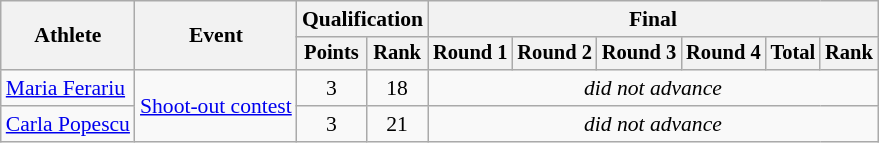<table class="wikitable" style="font-size:90%;">
<tr>
<th rowspan=2>Athlete</th>
<th rowspan=2>Event</th>
<th colspan=2>Qualification</th>
<th colspan=6>Final</th>
</tr>
<tr style="font-size:95%">
<th>Points</th>
<th>Rank</th>
<th>Round 1</th>
<th>Round 2</th>
<th>Round 3</th>
<th>Round 4</th>
<th>Total</th>
<th>Rank</th>
</tr>
<tr align=center>
<td align=left><a href='#'>Maria Ferariu</a></td>
<td rowspan=2 align=left><a href='#'>Shoot-out contest</a></td>
<td>3</td>
<td>18</td>
<td colspan=6><em>did not advance</em></td>
</tr>
<tr align=center>
<td align=left><a href='#'>Carla Popescu</a></td>
<td>3</td>
<td>21</td>
<td colspan=6><em>did not advance</em></td>
</tr>
</table>
